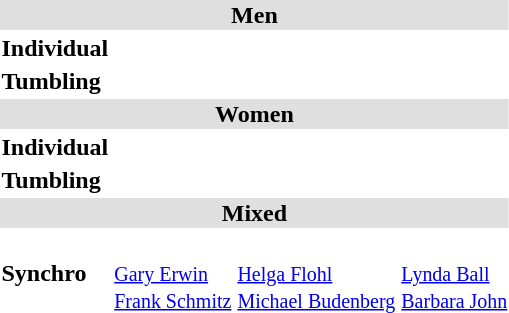<table>
<tr bgcolor="DFDFDF">
<td colspan="4" align="center"><strong>Men</strong></td>
</tr>
<tr>
<th scope=row style="text-align:left">Individual</th>
<td></td>
<td></td>
<td></td>
</tr>
<tr>
<th scope=row style="text-align:left">Tumbling</th>
<td></td>
<td></td>
<td><br></td>
</tr>
<tr bgcolor="DFDFDF">
<td colspan="4" align="center"><strong>Women</strong></td>
</tr>
<tr>
<th scope=row style="text-align:left">Individual</th>
<td></td>
<td></td>
<td></td>
</tr>
<tr>
<th scope=row style="text-align:left">Tumbling</th>
<td></td>
<td></td>
<td></td>
</tr>
<tr bgcolor="DFDFDF">
<td colspan="4" align="center"><strong>Mixed</strong></td>
</tr>
<tr>
<th scope=row style="text-align:left">Synchro</th>
<td><br><small><a href='#'>Gary Erwin</a> <br><a href='#'>Frank Schmitz</a></small></td>
<td><br><small><a href='#'>Helga Flohl</a> <br><a href='#'>Michael Budenberg</a></small></td>
<td><br><small><a href='#'>Lynda Ball</a> <br><a href='#'>Barbara John</a></small></td>
</tr>
<tr>
</tr>
</table>
